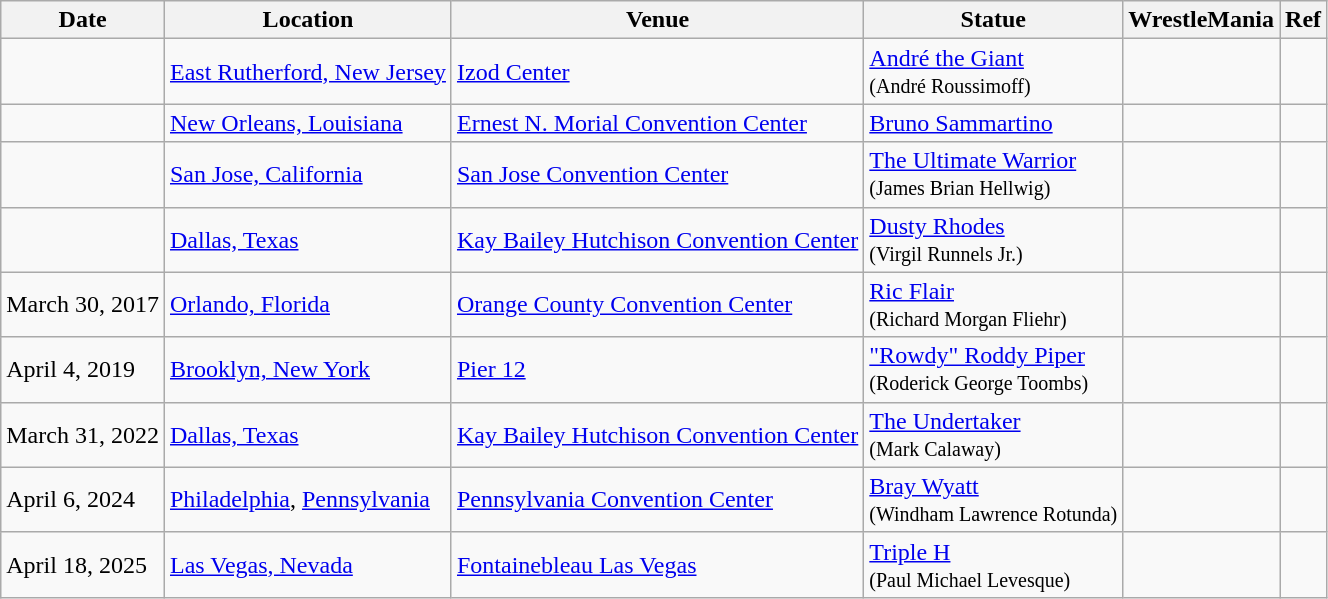<table class="wikitable sortable">
<tr>
<th>Date</th>
<th>Location</th>
<th>Venue</th>
<th>Statue</th>
<th>WrestleMania</th>
<th>Ref</th>
</tr>
<tr>
<td></td>
<td><a href='#'>East Rutherford, New Jersey</a></td>
<td><a href='#'>Izod Center</a></td>
<td><a href='#'>André the Giant</a><br><small>(André Roussimoff)</small></td>
<td></td>
<td></td>
</tr>
<tr>
<td></td>
<td><a href='#'>New Orleans, Louisiana</a></td>
<td><a href='#'>Ernest N. Morial Convention Center</a></td>
<td><a href='#'>Bruno Sammartino</a></td>
<td></td>
<td></td>
</tr>
<tr>
<td></td>
<td><a href='#'>San Jose, California</a></td>
<td><a href='#'>San Jose Convention Center</a></td>
<td><a href='#'>The Ultimate Warrior</a><br><small>(James Brian Hellwig)</small></td>
<td></td>
<td></td>
</tr>
<tr>
<td></td>
<td><a href='#'>Dallas, Texas</a></td>
<td><a href='#'>Kay Bailey Hutchison Convention Center</a></td>
<td><a href='#'>Dusty Rhodes</a><br><small>(Virgil Runnels Jr.)</small></td>
<td></td>
<td></td>
</tr>
<tr>
<td>March 30, 2017</td>
<td><a href='#'>Orlando, Florida</a></td>
<td><a href='#'>Orange County Convention Center</a></td>
<td><a href='#'>Ric Flair</a><br><small>(Richard Morgan Fliehr)</small></td>
<td></td>
<td></td>
</tr>
<tr>
<td>April 4, 2019</td>
<td><a href='#'>Brooklyn, New York</a></td>
<td><a href='#'>Pier 12</a></td>
<td><a href='#'>"Rowdy" Roddy Piper</a><br><small>(Roderick George Toombs)</small></td>
<td></td>
<td></td>
</tr>
<tr>
<td>March 31, 2022</td>
<td><a href='#'>Dallas, Texas</a></td>
<td><a href='#'>Kay Bailey Hutchison Convention Center</a></td>
<td><a href='#'>The Undertaker</a><br><small>(Mark Calaway)</small></td>
<td></td>
<td></td>
</tr>
<tr>
<td>April 6, 2024</td>
<td><a href='#'>Philadelphia</a>, <a href='#'>Pennsylvania</a></td>
<td><a href='#'>Pennsylvania Convention Center</a></td>
<td><a href='#'>Bray Wyatt</a><br><small>(Windham Lawrence Rotunda)</small></td>
<td></td>
<td></td>
</tr>
<tr>
<td>April 18, 2025</td>
<td><a href='#'>Las Vegas, Nevada</a></td>
<td><a href='#'>Fontainebleau Las Vegas</a></td>
<td><a href='#'>Triple H</a> <br><small>(Paul Michael Levesque)</small></td>
<td></td>
<td></td>
</tr>
</table>
